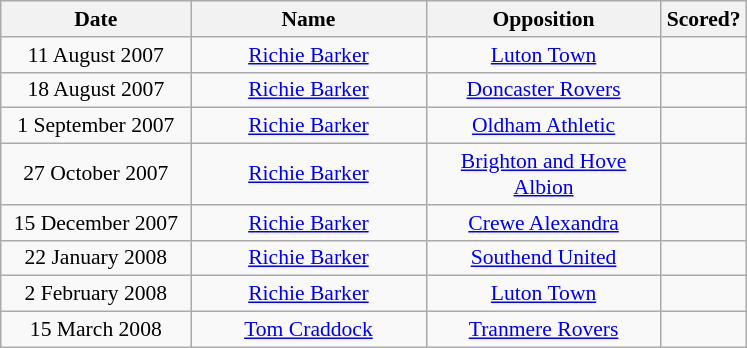<table class="wikitable" style="text-align:center; font-size:90%; ">
<tr>
<th width=120>Date</th>
<th width=150>Name</th>
<th width=150>Opposition</th>
<th width=50>Scored?</th>
</tr>
<tr>
<td>11 August 2007</td>
<td><a href='#'>Richie Barker</a></td>
<td><a href='#'>Luton Town</a></td>
<td></td>
</tr>
<tr>
<td>18 August 2007</td>
<td><a href='#'>Richie Barker</a></td>
<td><a href='#'>Doncaster Rovers</a></td>
<td></td>
</tr>
<tr>
<td>1 September 2007</td>
<td><a href='#'>Richie Barker</a></td>
<td><a href='#'>Oldham Athletic</a></td>
<td></td>
</tr>
<tr>
<td>27 October 2007</td>
<td><a href='#'>Richie Barker</a></td>
<td><a href='#'>Brighton and Hove Albion</a></td>
<td></td>
</tr>
<tr>
<td>15 December 2007</td>
<td><a href='#'>Richie Barker</a></td>
<td><a href='#'>Crewe Alexandra</a></td>
<td></td>
</tr>
<tr>
<td>22 January 2008</td>
<td><a href='#'>Richie Barker</a></td>
<td><a href='#'>Southend United</a></td>
<td></td>
</tr>
<tr>
<td>2 February 2008</td>
<td><a href='#'>Richie Barker</a></td>
<td><a href='#'>Luton Town</a></td>
<td></td>
</tr>
<tr>
<td>15 March 2008</td>
<td><a href='#'>Tom Craddock</a></td>
<td><a href='#'>Tranmere Rovers</a></td>
<td></td>
</tr>
</table>
